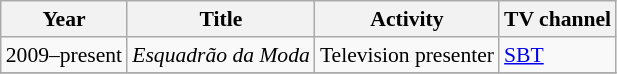<table class="wikitable" style="font-size: 90%;">
<tr>
<th>Year</th>
<th>Title</th>
<th>Activity</th>
<th>TV channel</th>
</tr>
<tr>
<td>2009–present</td>
<td><em>Esquadrão da Moda</em></td>
<td>Television presenter</td>
<td><a href='#'>SBT</a></td>
</tr>
<tr>
</tr>
</table>
